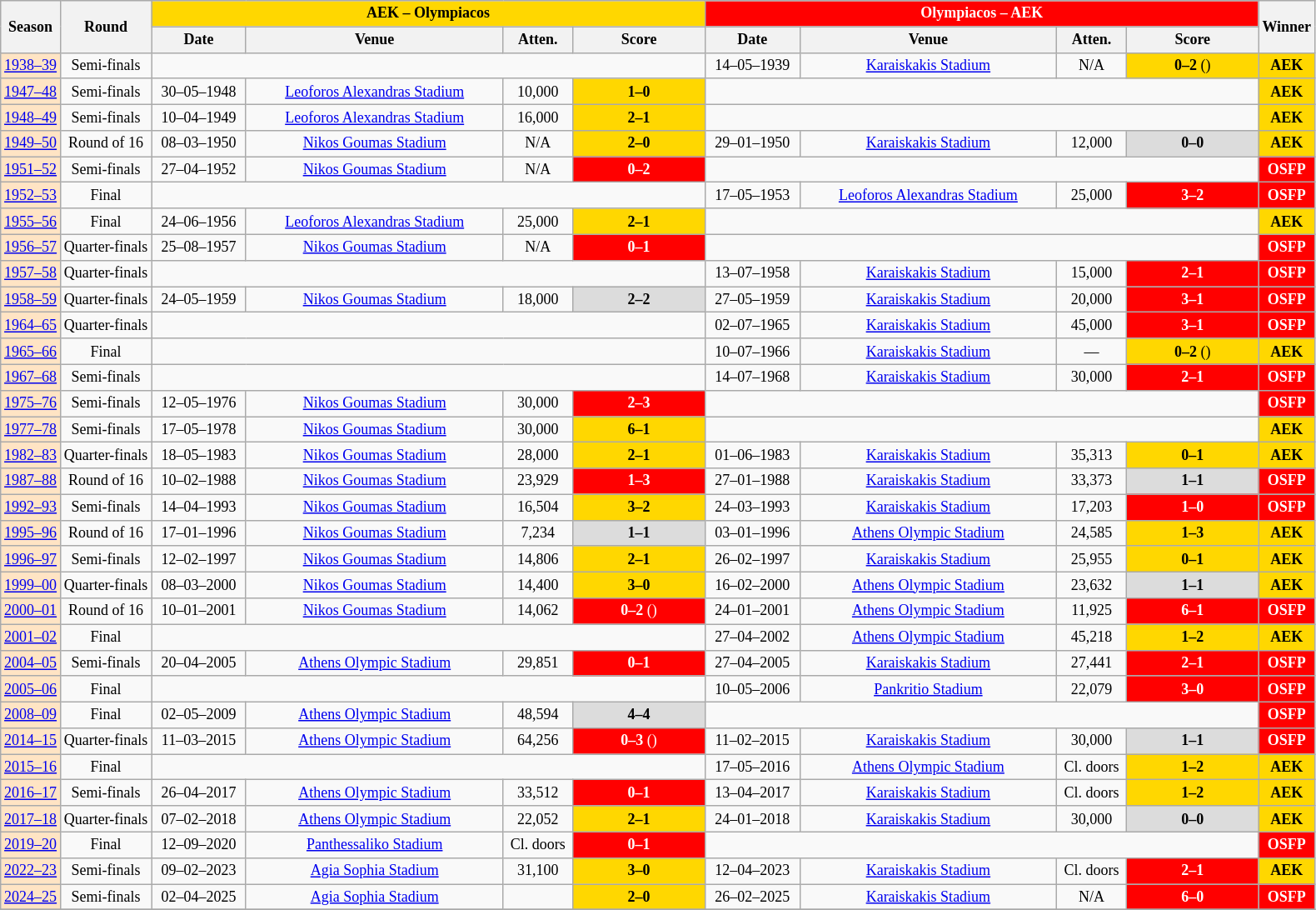<table class="wikitable" style="text-align: center; font-size: 12px">
<tr bgcolor=#f5f5f5>
<th rowspan=2>Season</th>
<th rowspan=2>Round</th>
<th colspan=4 style="color:black;background:#FFD700">AEK – Olympiacos</th>
<th colspan=4 style="color:white;background:#FF0000">Olympiacos – AEK</th>
<th rowspan=2>Winner</th>
</tr>
<tr>
<th width=70>Date</th>
<th width=200>Venue</th>
<th width=50>Atten.</th>
<th width=100>Score</th>
<th width=70>Date</th>
<th width=200>Venue</th>
<th width=50>Atten.</th>
<th width=100>Score</th>
</tr>
<tr>
<td bgcolor=#ffe4c4><a href='#'>1938–39</a></td>
<td>Semi-finals</td>
<td colspan=4></td>
<td>14–05–1939</td>
<td><a href='#'>Karaiskakis Stadium</a></td>
<td>N/A</td>
<td bgcolor=#FFD700><strong>0–2</strong> ()</td>
<td bgcolor=#FFD700><strong>AEK</strong></td>
</tr>
<tr>
<td bgcolor=#ffe4c4><a href='#'>1947–48</a></td>
<td>Semi-finals</td>
<td>30–05–1948</td>
<td><a href='#'>Leoforos Alexandras Stadium</a></td>
<td>10,000</td>
<td bgcolor=#FFD700><strong>1–0</strong></td>
<td colspan=4></td>
<td bgcolor=#FFD700><strong>AEK</strong></td>
</tr>
<tr>
<td bgcolor=#ffe4c4><a href='#'>1948–49</a></td>
<td>Semi-finals</td>
<td>10–04–1949</td>
<td><a href='#'>Leoforos Alexandras Stadium</a></td>
<td>16,000</td>
<td bgcolor=#FFD700><strong>2–1</strong></td>
<td colspan=4></td>
<td bgcolor=#FFD700><strong>AEK</strong></td>
</tr>
<tr>
<td bgcolor=#ffe4c4><a href='#'>1949–50</a></td>
<td>Round of 16</td>
<td>08–03–1950</td>
<td><a href='#'>Nikos Goumas Stadium</a></td>
<td>N/A</td>
<td bgcolor=#FFD700><strong>2–0</strong></td>
<td>29–01–1950</td>
<td><a href='#'>Karaiskakis Stadium</a></td>
<td>12,000</td>
<td bgcolor=#dcdcdc><strong>0–0</strong> </td>
<td bgcolor=#FFD700><strong>AEK</strong></td>
</tr>
<tr>
<td bgcolor=#ffe4c4><a href='#'>1951–52</a></td>
<td>Semi-finals</td>
<td>27–04–1952</td>
<td><a href='#'>Nikos Goumas Stadium</a></td>
<td>N/A</td>
<td style="color:white;background:#ff0000"><strong>0–2</strong></td>
<td colspan=4></td>
<td style="color:white;background:#ff0000"><strong>OSFP</strong></td>
</tr>
<tr>
<td bgcolor=#ffe4c4><a href='#'>1952–53</a></td>
<td>Final</td>
<td colspan=4></td>
<td>17–05–1953</td>
<td><a href='#'>Leoforos Alexandras Stadium</a></td>
<td>25,000</td>
<td style="color:white;background:#ff0000"><strong>3–2</strong></td>
<td style="color:white;background:#ff0000"><strong>OSFP</strong></td>
</tr>
<tr>
<td bgcolor=#ffe4c4><a href='#'>1955–56</a></td>
<td>Final</td>
<td>24–06–1956</td>
<td><a href='#'>Leoforos Alexandras Stadium</a></td>
<td>25,000</td>
<td bgcolor=#FFD700><strong>2–1</strong></td>
<td colspan=4></td>
<td bgcolor=#FFD700><strong>AEK</strong></td>
</tr>
<tr>
<td bgcolor=#ffe4c4><a href='#'>1956–57</a></td>
<td>Quarter-finals</td>
<td>25–08–1957</td>
<td><a href='#'>Nikos Goumas Stadium</a></td>
<td>N/A</td>
<td style="color:white;background:#ff0000"><strong>0–1</strong></td>
<td colspan=4></td>
<td style="color:white;background:#ff0000"><strong>OSFP</strong></td>
</tr>
<tr>
<td bgcolor=#ffe4c4><a href='#'>1957–58</a></td>
<td>Quarter-finals</td>
<td colspan=4></td>
<td>13–07–1958</td>
<td><a href='#'>Karaiskakis Stadium</a></td>
<td>15,000</td>
<td style="color:white;background:#ff0000"><strong>2–1</strong></td>
<td style="color:white;background:#ff0000"><strong>OSFP</strong></td>
</tr>
<tr>
<td bgcolor=#ffe4c4><a href='#'>1958–59</a></td>
<td>Quarter-finals</td>
<td>24–05–1959</td>
<td><a href='#'>Nikos Goumas Stadium</a></td>
<td>18,000</td>
<td bgcolor=#dcdcdc><strong>2–2</strong> </td>
<td>27–05–1959</td>
<td><a href='#'>Karaiskakis Stadium</a></td>
<td>20,000</td>
<td style="color:white;background:#ff0000"><strong>3–1</strong></td>
<td style="color:white;background:#ff0000"><strong>OSFP</strong></td>
</tr>
<tr>
<td bgcolor=#ffe4c4><a href='#'>1964–65</a></td>
<td>Quarter-finals</td>
<td colspan=4></td>
<td>02–07–1965</td>
<td><a href='#'>Karaiskakis Stadium</a></td>
<td>45,000</td>
<td style="color:white;background:#ff0000"><strong>3–1</strong></td>
<td style="color:white;background:#ff0000"><strong>OSFP</strong></td>
</tr>
<tr>
<td bgcolor=#ffe4c4><a href='#'>1965–66</a></td>
<td>Final</td>
<td colspan=4></td>
<td>10–07–1966</td>
<td><a href='#'>Karaiskakis Stadium</a></td>
<td>—</td>
<td bgcolor=#FFD700><strong>0–2</strong> ()</td>
<td bgcolor=#FFD700><strong>AEK</strong></td>
</tr>
<tr>
<td bgcolor=#ffe4c4><a href='#'>1967–68</a></td>
<td>Semi-finals</td>
<td colspan=4></td>
<td>14–07–1968</td>
<td><a href='#'>Karaiskakis Stadium</a></td>
<td>30,000</td>
<td style="color:white;background:#ff0000"><strong>2–1</strong></td>
<td style="color:white;background:#ff0000"><strong>OSFP</strong></td>
</tr>
<tr>
<td bgcolor=#ffe4c4><a href='#'>1975–76</a></td>
<td>Semi-finals</td>
<td>12–05–1976</td>
<td><a href='#'>Nikos Goumas Stadium</a></td>
<td>30,000</td>
<td style="color:white;background:#ff0000"><strong>2–3</strong></td>
<td colspan=4></td>
<td style="color:white;background:#ff0000"><strong>OSFP</strong></td>
</tr>
<tr>
<td bgcolor=#ffe4c4><a href='#'>1977–78</a></td>
<td>Semi-finals</td>
<td>17–05–1978</td>
<td><a href='#'>Nikos Goumas Stadium</a></td>
<td>30,000</td>
<td bgcolor=#FFD700><strong>6–1</strong></td>
<td colspan=4></td>
<td bgcolor=#FFD700><strong>AEK</strong></td>
</tr>
<tr>
<td bgcolor=#ffe4c4><a href='#'>1982–83</a></td>
<td>Quarter-finals</td>
<td>18–05–1983</td>
<td><a href='#'>Nikos Goumas Stadium</a></td>
<td>28,000</td>
<td bgcolor=#FFD700><strong>2–1</strong></td>
<td>01–06–1983</td>
<td><a href='#'>Karaiskakis Stadium</a></td>
<td>35,313</td>
<td bgcolor=#FFD700><strong>0–1</strong></td>
<td bgcolor=#FFD700><strong>AEK</strong></td>
</tr>
<tr>
<td bgcolor=#ffe4c4><a href='#'>1987–88</a></td>
<td>Round of 16</td>
<td>10–02–1988</td>
<td><a href='#'>Nikos Goumas Stadium</a></td>
<td>23,929</td>
<td style="color:white;background:#ff0000"><strong>1–3</strong></td>
<td>27–01–1988</td>
<td><a href='#'>Karaiskakis Stadium</a></td>
<td>33,373</td>
<td bgcolor=#dcdcdc><strong>1–1</strong></td>
<td style="color:white;background:#ff0000"><strong>OSFP</strong></td>
</tr>
<tr>
<td bgcolor=#ffe4c4><a href='#'>1992–93</a></td>
<td>Semi-finals</td>
<td>14–04–1993</td>
<td><a href='#'>Nikos Goumas Stadium</a></td>
<td>16,504</td>
<td bgcolor=#FFD700><strong>3–2</strong> </td>
<td>24–03–1993</td>
<td><a href='#'>Karaiskakis Stadium</a></td>
<td>17,203</td>
<td style="color:white;background:#ff0000"><strong>1–0</strong></td>
<td style="color:white;background:#ff0000"><strong>OSFP</strong></td>
</tr>
<tr>
<td bgcolor=#ffe4c4><a href='#'>1995–96</a></td>
<td>Round of 16</td>
<td>17–01–1996</td>
<td><a href='#'>Nikos Goumas Stadium</a></td>
<td>7,234</td>
<td bgcolor=#dcdcdc><strong>1–1</strong></td>
<td>03–01–1996</td>
<td><a href='#'>Athens Olympic Stadium</a></td>
<td>24,585</td>
<td bgcolor=#FFD700><strong>1–3</strong></td>
<td bgcolor=#FFD700><strong>AEK</strong></td>
</tr>
<tr>
<td bgcolor=#ffe4c4><a href='#'>1996–97</a></td>
<td>Semi-finals</td>
<td>12–02–1997</td>
<td><a href='#'>Nikos Goumas Stadium</a></td>
<td>14,806</td>
<td bgcolor=#FFD700><strong>2–1</strong></td>
<td>26–02–1997</td>
<td><a href='#'>Karaiskakis Stadium</a></td>
<td>25,955</td>
<td bgcolor=#FFD700><strong>0–1</strong></td>
<td bgcolor=#FFD700><strong>AEK</strong></td>
</tr>
<tr>
<td bgcolor=#ffe4c4><a href='#'>1999–00</a></td>
<td>Quarter-finals</td>
<td>08–03–2000</td>
<td><a href='#'>Nikos Goumas Stadium</a></td>
<td>14,400</td>
<td bgcolor=#FFD700><strong>3–0</strong></td>
<td>16–02–2000</td>
<td><a href='#'>Athens Olympic Stadium</a></td>
<td>23,632</td>
<td bgcolor=#dcdcdc><strong>1–1</strong></td>
<td bgcolor=#FFD700><strong>AEK</strong></td>
</tr>
<tr>
<td bgcolor=#ffe4c4><a href='#'>2000–01</a></td>
<td>Round of 16</td>
<td>10–01–2001</td>
<td><a href='#'>Nikos Goumas Stadium</a></td>
<td>14,062</td>
<td style="color:white;background:#ff0000"><strong>0–2</strong> ()</td>
<td>24–01–2001</td>
<td><a href='#'>Athens Olympic Stadium</a></td>
<td>11,925</td>
<td style="color:white;background:#ff0000"><strong>6–1</strong></td>
<td style="color:white;background:#ff0000"><strong>OSFP</strong></td>
</tr>
<tr>
<td bgcolor=#ffe4c4><a href='#'>2001–02</a></td>
<td>Final</td>
<td colspan=4></td>
<td>27–04–2002</td>
<td><a href='#'>Athens Olympic Stadium</a></td>
<td>45,218</td>
<td bgcolor=#FFD700><strong>1–2</strong></td>
<td bgcolor=#FFD700><strong>AEK</strong></td>
</tr>
<tr>
<td bgcolor=#ffe4c4><a href='#'>2004–05</a></td>
<td>Semi-finals</td>
<td>20–04–2005</td>
<td><a href='#'>Athens Olympic Stadium</a></td>
<td>29,851</td>
<td style="color:white;background:#ff0000"><strong>0–1</strong></td>
<td>27–04–2005</td>
<td><a href='#'>Karaiskakis Stadium</a></td>
<td>27,441</td>
<td style="color:white;background:#ff0000"><strong>2–1</strong> </td>
<td style="color:white;background:#ff0000"><strong>OSFP</strong></td>
</tr>
<tr>
<td bgcolor=#ffe4c4><a href='#'>2005–06</a></td>
<td>Final</td>
<td colspan=4></td>
<td>10–05–2006</td>
<td><a href='#'>Pankritio Stadium</a></td>
<td>22,079</td>
<td style="color:white;background:#ff0000"><strong>3–0</strong></td>
<td style="color:white;background:#ff0000"><strong>OSFP</strong></td>
</tr>
<tr>
<td bgcolor=#ffe4c4><a href='#'>2008–09</a></td>
<td>Final</td>
<td>02–05–2009</td>
<td><a href='#'>Athens Olympic Stadium</a></td>
<td>48,594</td>
<td bgcolor=#dcdcdc><strong>4–4</strong> </td>
<td colspan=4></td>
<td style="color:white;background:#ff0000"><strong>OSFP</strong></td>
</tr>
<tr>
<td bgcolor=#ffe4c4><a href='#'>2014–15</a></td>
<td>Quarter-finals</td>
<td>11–03–2015</td>
<td><a href='#'>Athens Olympic Stadium</a></td>
<td>64,256</td>
<td style="color:white;background:#ff0000"><strong>0–3</strong> ()</td>
<td>11–02–2015</td>
<td><a href='#'>Karaiskakis Stadium</a></td>
<td>30,000</td>
<td bgcolor=#dcdcdc><strong>1–1</strong></td>
<td style="color:white;background:#ff0000"><strong>OSFP</strong></td>
</tr>
<tr>
<td bgcolor=#ffe4c4><a href='#'>2015–16</a></td>
<td>Final</td>
<td colspan=4></td>
<td>17–05–2016</td>
<td><a href='#'>Athens Olympic Stadium</a></td>
<td>Cl. doors</td>
<td bgcolor=#FFD700><strong>1–2</strong></td>
<td bgcolor=#FFD700><strong>AEK</strong></td>
</tr>
<tr>
<td bgcolor=#ffe4c4><a href='#'>2016–17</a></td>
<td>Semi-finals</td>
<td>26–04–2017</td>
<td><a href='#'>Athens Olympic Stadium</a></td>
<td>33,512</td>
<td style="color:white;background:#ff0000"><strong>0–1</strong></td>
<td>13–04–2017</td>
<td><a href='#'>Karaiskakis Stadium</a></td>
<td>Cl. doors</td>
<td bgcolor=#FFD700><strong>1–2</strong></td>
<td bgcolor=#FFD700><strong>AEK</strong></td>
</tr>
<tr>
<td bgcolor=#ffe4c4><a href='#'>2017–18</a></td>
<td>Quarter-finals</td>
<td>07–02–2018</td>
<td><a href='#'>Athens Olympic Stadium</a></td>
<td>22,052</td>
<td bgcolor=#FFD700><strong>2–1</strong></td>
<td>24–01–2018</td>
<td><a href='#'>Karaiskakis Stadium</a></td>
<td>30,000</td>
<td bgcolor=#dcdcdc><strong>0–0</strong></td>
<td bgcolor=#FFD700><strong>AEK</strong></td>
</tr>
<tr>
<td bgcolor=#ffe4c4><a href='#'>2019–20</a></td>
<td>Final</td>
<td>12–09–2020</td>
<td><a href='#'>Panthessaliko Stadium</a></td>
<td>Cl. doors</td>
<td style="color:white;background:#ff0000"><strong>0–1</strong></td>
<td colspan=4></td>
<td style="color:white;background:#ff0000"><strong>OSFP</strong></td>
</tr>
<tr>
<td bgcolor=#ffe4c4><a href='#'>2022–23</a></td>
<td>Semi-finals</td>
<td>09–02–2023</td>
<td><a href='#'>Agia Sophia Stadium</a></td>
<td>31,100</td>
<td bgcolor=#FFD700><strong>3–0</strong></td>
<td>12–04–2023</td>
<td><a href='#'>Karaiskakis Stadium</a></td>
<td>Cl. doors</td>
<td style="color:white;background:#ff0000"><strong>2–1</strong></td>
<td bgcolor=#FFD700><strong>AEK</strong></td>
</tr>
<tr>
<td bgcolor=#ffe4c4><a href='#'>2024–25</a></td>
<td>Semi-finals</td>
<td>02–04–2025</td>
<td><a href='#'>Agia Sophia Stadium</a></td>
<td></td>
<td bgcolor=#FFD700><strong>2–0</strong></td>
<td>26–02–2025</td>
<td><a href='#'>Karaiskakis Stadium</a></td>
<td>N/A</td>
<td style="color:white;background:#ff0000"><strong>6–0</strong></td>
<td style="color:white;background:#ff0000"><strong>OSFP</strong></td>
</tr>
<tr>
</tr>
</table>
